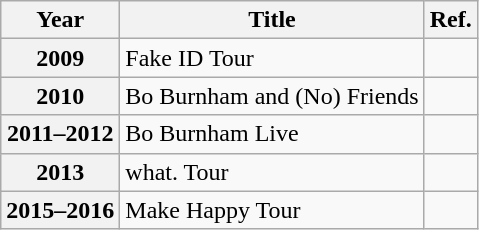<table class="wikitable sortable plainrowheaders" style="margin-right: 0;">
<tr>
<th scope="col">Year</th>
<th scope="col">Title</th>
<th scope="col">Ref.</th>
</tr>
<tr>
<th scope="row">2009</th>
<td>Fake ID Tour</td>
<td></td>
</tr>
<tr>
<th scope="row">2010</th>
<td>Bo Burnham and (No) Friends</td>
<td></td>
</tr>
<tr>
<th scope="row">2011–2012</th>
<td>Bo Burnham Live</td>
<td></td>
</tr>
<tr>
<th scope="row">2013</th>
<td>what. Tour</td>
<td></td>
</tr>
<tr>
<th scope="row">2015–2016</th>
<td>Make Happy Tour</td>
<td></td>
</tr>
</table>
